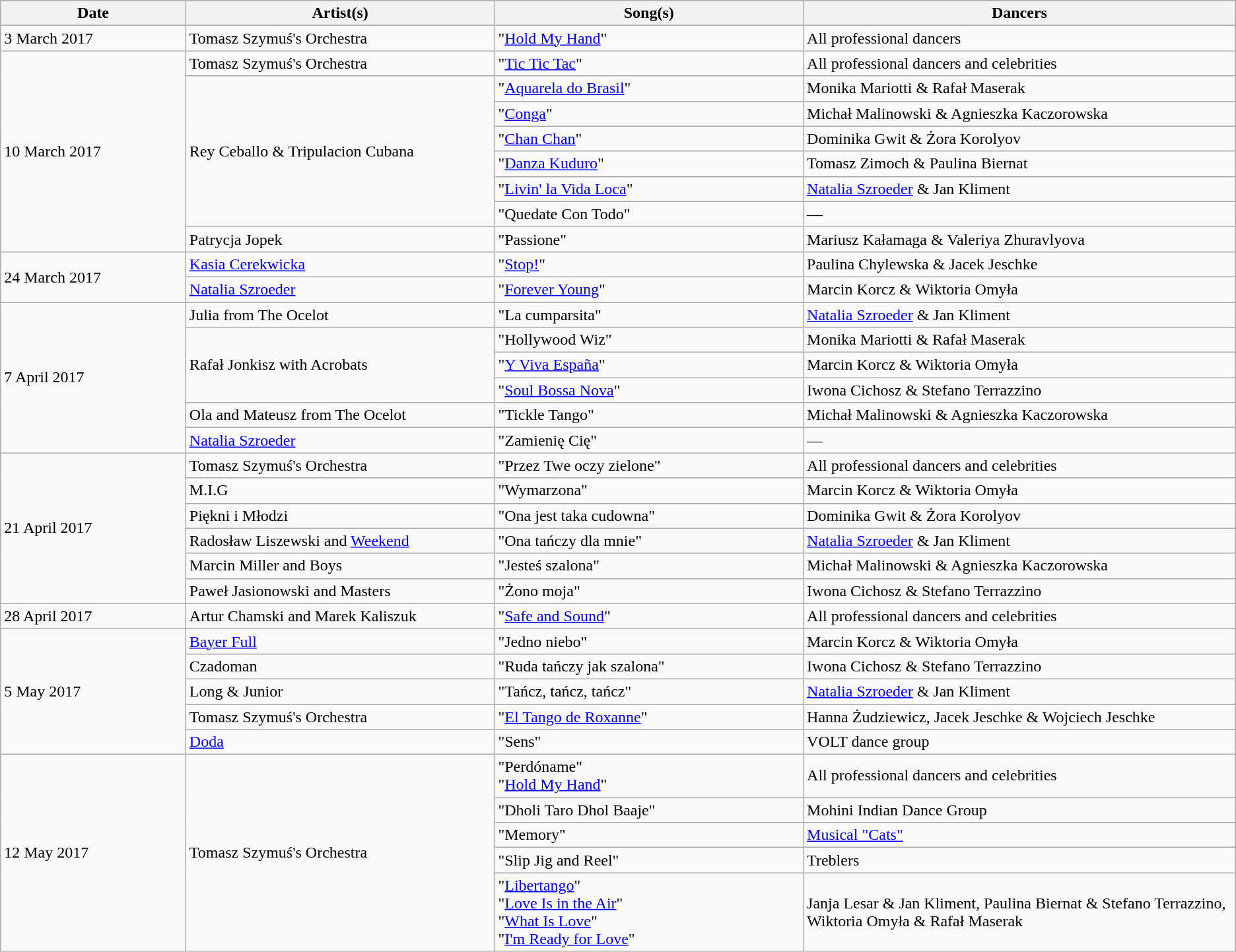<table class="wikitable">
<tr>
<th style="width: 15%">Date</th>
<th style="width: 25%">Artist(s)</th>
<th style="width: 25%">Song(s)</th>
<th>Dancers</th>
</tr>
<tr>
<td rowspan="1">3 March 2017</td>
<td>Tomasz Szymuś's Orchestra</td>
<td>"<a href='#'>Hold My Hand</a>"</td>
<td>All professional dancers</td>
</tr>
<tr>
<td rowspan="8">10 March 2017</td>
<td>Tomasz Szymuś's Orchestra</td>
<td>"<a href='#'>Tic Tic Tac</a>"</td>
<td>All professional dancers and celebrities</td>
</tr>
<tr>
<td rowspan="6">Rey Ceballo & Tripulacion Cubana</td>
<td>"<a href='#'>Aquarela do Brasil</a>"</td>
<td>Monika Mariotti & Rafał Maserak</td>
</tr>
<tr>
<td>"<a href='#'>Conga</a>"</td>
<td>Michał Malinowski & Agnieszka Kaczorowska</td>
</tr>
<tr>
<td>"<a href='#'>Chan Chan</a>"</td>
<td>Dominika Gwit & Żora Korolyov</td>
</tr>
<tr>
<td>"<a href='#'>Danza Kuduro</a>"</td>
<td>Tomasz Zimoch & Paulina Biernat</td>
</tr>
<tr>
<td>"<a href='#'>Livin' la Vida Loca</a>"</td>
<td><a href='#'>Natalia Szroeder</a> & Jan Kliment</td>
</tr>
<tr>
<td>"Quedate Con Todo"</td>
<td>—</td>
</tr>
<tr>
<td>Patrycja Jopek</td>
<td>"Passione"</td>
<td>Mariusz Kałamaga & Valeriya Zhuravlyova</td>
</tr>
<tr>
<td rowspan="2">24 March 2017</td>
<td><a href='#'>Kasia Cerekwicka</a></td>
<td>"<a href='#'>Stop!</a>"</td>
<td>Paulina Chylewska & Jacek Jeschke</td>
</tr>
<tr>
<td><a href='#'>Natalia Szroeder</a></td>
<td>"<a href='#'>Forever Young</a>"</td>
<td>Marcin Korcz & Wiktoria Omyła</td>
</tr>
<tr>
<td rowspan="6">7 April 2017</td>
<td>Julia from The Ocelot</td>
<td>"La cumparsita"</td>
<td><a href='#'>Natalia Szroeder</a> & Jan Kliment</td>
</tr>
<tr>
<td rowspan="3">Rafał Jonkisz with Acrobats</td>
<td>"Hollywood Wiz"</td>
<td>Monika Mariotti & Rafał Maserak</td>
</tr>
<tr>
<td>"<a href='#'>Y Viva España</a>"</td>
<td>Marcin Korcz & Wiktoria Omyła</td>
</tr>
<tr>
<td>"<a href='#'>Soul Bossa Nova</a>"</td>
<td>Iwona Cichosz & Stefano Terrazzino</td>
</tr>
<tr>
<td>Ola and Mateusz from The Ocelot</td>
<td>"Tickle Tango"</td>
<td>Michał Malinowski & Agnieszka Kaczorowska</td>
</tr>
<tr>
<td><a href='#'>Natalia Szroeder</a></td>
<td>"Zamienię Cię"</td>
<td>—</td>
</tr>
<tr>
<td rowspan="6">21 April 2017</td>
<td>Tomasz Szymuś's Orchestra</td>
<td>"Przez Twe oczy zielone"</td>
<td>All professional dancers and celebrities</td>
</tr>
<tr>
<td>M.I.G</td>
<td>"Wymarzona"</td>
<td>Marcin Korcz & Wiktoria Omyła</td>
</tr>
<tr>
<td>Piękni i Młodzi</td>
<td>"Ona jest taka cudowna"</td>
<td>Dominika Gwit & Żora Korolyov</td>
</tr>
<tr>
<td>Radosław Liszewski and <a href='#'>Weekend</a></td>
<td>"Ona tańczy dla mnie"</td>
<td><a href='#'>Natalia Szroeder</a> & Jan Kliment</td>
</tr>
<tr>
<td>Marcin Miller and Boys</td>
<td>"Jesteś szalona"</td>
<td>Michał Malinowski & Agnieszka Kaczorowska</td>
</tr>
<tr>
<td>Paweł Jasionowski and Masters</td>
<td>"Żono moja"</td>
<td>Iwona Cichosz & Stefano Terrazzino</td>
</tr>
<tr>
<td>28 April 2017</td>
<td>Artur Chamski and Marek Kaliszuk</td>
<td>"<a href='#'>Safe and Sound</a>"</td>
<td>All professional dancers and celebrities</td>
</tr>
<tr>
<td rowspan="5">5 May 2017</td>
<td><a href='#'>Bayer Full</a></td>
<td>"Jedno niebo"</td>
<td>Marcin Korcz & Wiktoria Omyła</td>
</tr>
<tr>
<td>Czadoman</td>
<td>"Ruda tańczy jak szalona"</td>
<td>Iwona Cichosz & Stefano Terrazzino</td>
</tr>
<tr>
<td>Long & Junior</td>
<td>"Tańcz, tańcz, tańcz"</td>
<td><a href='#'>Natalia Szroeder</a> & Jan Kliment</td>
</tr>
<tr>
<td>Tomasz Szymuś's Orchestra</td>
<td>"<a href='#'>El Tango de Roxanne</a>"</td>
<td>Hanna Żudziewicz, Jacek Jeschke & Wojciech Jeschke</td>
</tr>
<tr>
<td><a href='#'>Doda</a></td>
<td>"Sens"</td>
<td>VOLT dance group</td>
</tr>
<tr>
<td rowspan="5">12 May 2017</td>
<td rowspan="5">Tomasz Szymuś's Orchestra</td>
<td>"Perdóname"<br>"<a href='#'>Hold My Hand</a>"</td>
<td>All professional dancers and celebrities</td>
</tr>
<tr>
<td>"Dholi Taro Dhol Baaje"</td>
<td>Mohini Indian Dance Group</td>
</tr>
<tr>
<td>"Memory"</td>
<td><a href='#'>Musical "Cats"</a></td>
</tr>
<tr>
<td>"Slip Jig and Reel"</td>
<td>Treblers</td>
</tr>
<tr>
<td>"<a href='#'>Libertango</a>"<br>"<a href='#'>Love Is in the Air</a>"<br>"<a href='#'>What Is Love</a>"<br>"<a href='#'>I'm Ready for Love</a>"</td>
<td>Janja Lesar & Jan Kliment, Paulina Biernat & Stefano Terrazzino, Wiktoria Omyła & Rafał Maserak</td>
</tr>
</table>
